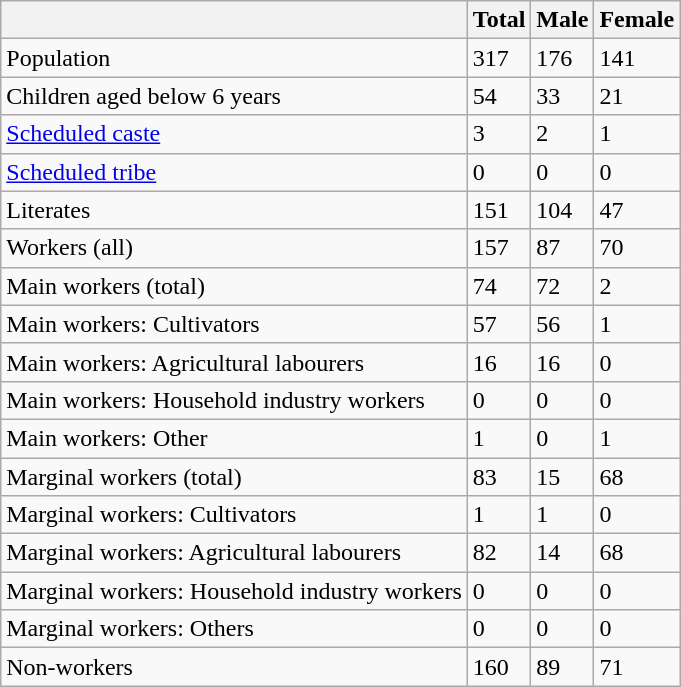<table class="wikitable sortable">
<tr>
<th></th>
<th>Total</th>
<th>Male</th>
<th>Female</th>
</tr>
<tr>
<td>Population</td>
<td>317</td>
<td>176</td>
<td>141</td>
</tr>
<tr>
<td>Children aged below 6 years</td>
<td>54</td>
<td>33</td>
<td>21</td>
</tr>
<tr>
<td><a href='#'>Scheduled caste</a></td>
<td>3</td>
<td>2</td>
<td>1</td>
</tr>
<tr>
<td><a href='#'>Scheduled tribe</a></td>
<td>0</td>
<td>0</td>
<td>0</td>
</tr>
<tr>
<td>Literates</td>
<td>151</td>
<td>104</td>
<td>47</td>
</tr>
<tr>
<td>Workers (all)</td>
<td>157</td>
<td>87</td>
<td>70</td>
</tr>
<tr>
<td>Main workers (total)</td>
<td>74</td>
<td>72</td>
<td>2</td>
</tr>
<tr>
<td>Main workers: Cultivators</td>
<td>57</td>
<td>56</td>
<td>1</td>
</tr>
<tr>
<td>Main workers: Agricultural labourers</td>
<td>16</td>
<td>16</td>
<td>0</td>
</tr>
<tr>
<td>Main workers: Household industry workers</td>
<td>0</td>
<td>0</td>
<td>0</td>
</tr>
<tr>
<td>Main workers: Other</td>
<td>1</td>
<td>0</td>
<td>1</td>
</tr>
<tr>
<td>Marginal workers (total)</td>
<td>83</td>
<td>15</td>
<td>68</td>
</tr>
<tr>
<td>Marginal workers: Cultivators</td>
<td>1</td>
<td>1</td>
<td>0</td>
</tr>
<tr>
<td>Marginal workers: Agricultural labourers</td>
<td>82</td>
<td>14</td>
<td>68</td>
</tr>
<tr>
<td>Marginal workers: Household industry workers</td>
<td>0</td>
<td>0</td>
<td>0</td>
</tr>
<tr>
<td>Marginal workers: Others</td>
<td>0</td>
<td>0</td>
<td>0</td>
</tr>
<tr>
<td>Non-workers</td>
<td>160</td>
<td>89</td>
<td>71</td>
</tr>
</table>
